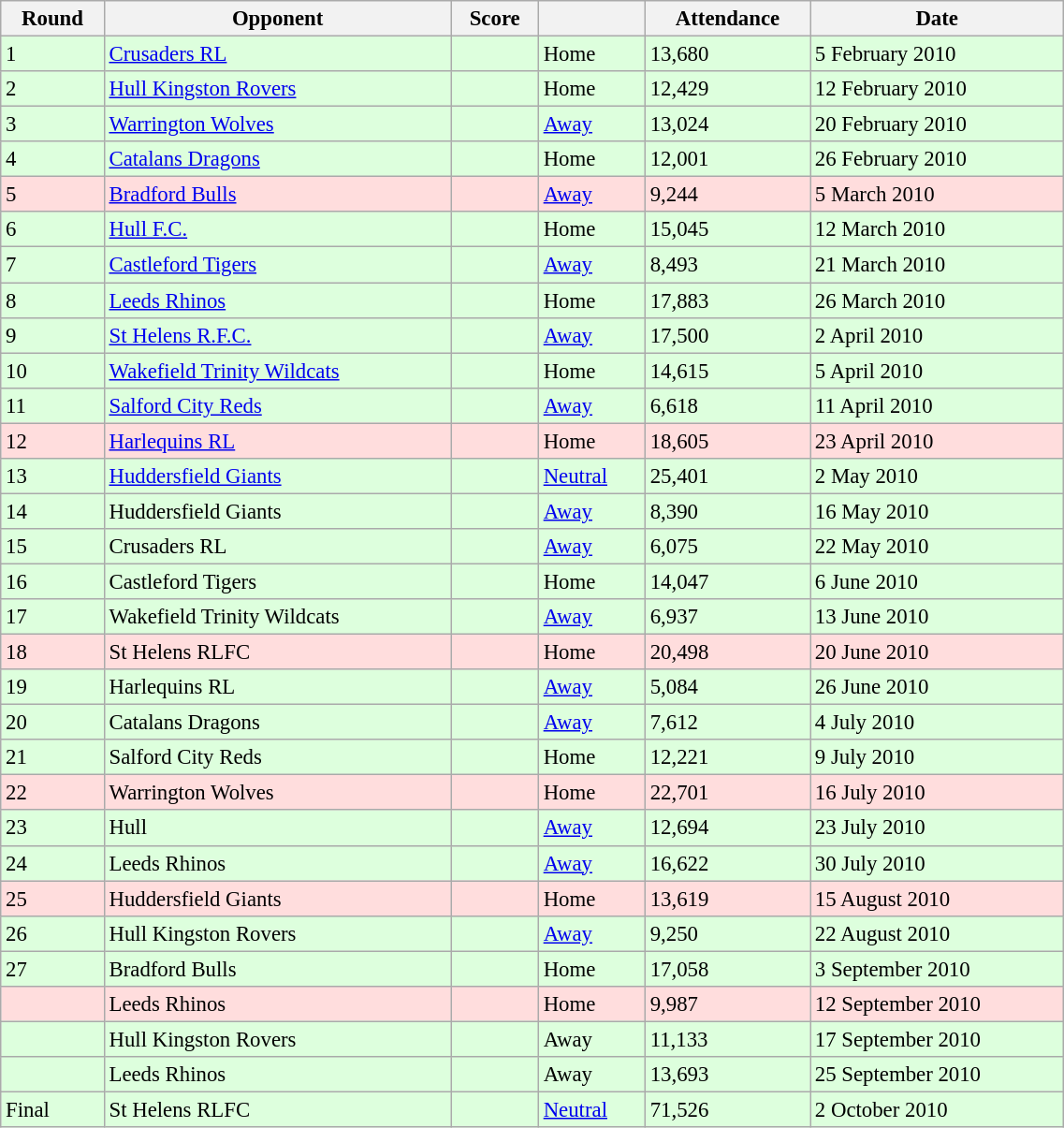<table class="wikitable" style="font-size:95%;" width="60%">
<tr>
<th>Round</th>
<th>Opponent</th>
<th>Score</th>
<th></th>
<th>Attendance</th>
<th>Date</th>
</tr>
<tr bgcolor="#ddffdd">
<td>1</td>
<td> <a href='#'>Crusaders RL</a></td>
<td></td>
<td>Home</td>
<td>13,680</td>
<td>5 February 2010</td>
</tr>
<tr bgcolor="#ddffdd">
<td>2</td>
<td> <a href='#'>Hull Kingston Rovers</a></td>
<td></td>
<td>Home</td>
<td>12,429</td>
<td>12 February 2010</td>
</tr>
<tr bgcolor="#ddffdd">
<td>3</td>
<td> <a href='#'>Warrington Wolves</a></td>
<td></td>
<td><a href='#'>Away</a></td>
<td>13,024</td>
<td>20 February 2010</td>
</tr>
<tr bgcolor="#ddffdd">
<td>4</td>
<td> <a href='#'>Catalans Dragons</a></td>
<td></td>
<td>Home</td>
<td>12,001</td>
<td>26 February 2010</td>
</tr>
<tr bgcolor="#ffdddd">
<td>5</td>
<td> <a href='#'>Bradford Bulls</a></td>
<td></td>
<td><a href='#'>Away</a></td>
<td>9,244</td>
<td>5 March 2010</td>
</tr>
<tr bgcolor="#ddffdd">
<td>6</td>
<td> <a href='#'>Hull F.C.</a></td>
<td> </td>
<td>Home</td>
<td>15,045</td>
<td>12 March 2010</td>
</tr>
<tr bgcolor="#ddffdd">
<td>7</td>
<td> <a href='#'>Castleford Tigers</a></td>
<td> </td>
<td><a href='#'>Away</a></td>
<td>8,493</td>
<td>21 March 2010</td>
</tr>
<tr bgcolor="#ddffdd">
<td>8</td>
<td> <a href='#'>Leeds Rhinos</a></td>
<td></td>
<td>Home</td>
<td>17,883</td>
<td>26 March 2010</td>
</tr>
<tr bgcolor="#ddffdd">
<td>9</td>
<td> <a href='#'>St Helens R.F.C.</a></td>
<td></td>
<td><a href='#'>Away</a></td>
<td>17,500</td>
<td>2 April 2010</td>
</tr>
<tr bgcolor="#ddffdd">
<td>10</td>
<td> <a href='#'>Wakefield Trinity Wildcats</a></td>
<td> </td>
<td>Home</td>
<td>14,615</td>
<td>5 April 2010</td>
</tr>
<tr bgcolor="#ddffdd">
<td>11</td>
<td> <a href='#'>Salford City Reds</a></td>
<td></td>
<td><a href='#'>Away</a></td>
<td>6,618</td>
<td>11 April 2010</td>
</tr>
<tr bgcolor="#ffdddd">
<td>12</td>
<td> <a href='#'>Harlequins RL</a></td>
<td> </td>
<td>Home</td>
<td>18,605</td>
<td>23 April 2010</td>
</tr>
<tr bgcolor="#ddffdd">
<td>13</td>
<td> <a href='#'>Huddersfield Giants</a></td>
<td> </td>
<td><a href='#'>Neutral</a></td>
<td>25,401</td>
<td>2 May 2010</td>
</tr>
<tr bgcolor="#ddffdd">
<td>14</td>
<td> Huddersfield Giants</td>
<td> </td>
<td><a href='#'>Away</a></td>
<td>8,390</td>
<td>16 May 2010</td>
</tr>
<tr bgcolor="#ddffdd">
<td>15</td>
<td> Crusaders RL</td>
<td></td>
<td><a href='#'>Away</a></td>
<td>6,075</td>
<td>22 May 2010</td>
</tr>
<tr bgcolor="#ddffdd">
<td>16</td>
<td> Castleford Tigers</td>
<td></td>
<td>Home</td>
<td>14,047</td>
<td>6 June 2010</td>
</tr>
<tr bgcolor="#ddffdd">
<td>17</td>
<td> Wakefield Trinity Wildcats</td>
<td></td>
<td><a href='#'>Away</a></td>
<td>6,937</td>
<td>13 June 2010</td>
</tr>
<tr bgcolor="#ffdddd">
<td>18</td>
<td> St Helens RLFC</td>
<td></td>
<td>Home</td>
<td>20,498</td>
<td>20 June 2010</td>
</tr>
<tr bgcolor="#ddffdd">
<td>19</td>
<td> Harlequins RL</td>
<td></td>
<td><a href='#'>Away</a></td>
<td>5,084</td>
<td>26 June 2010</td>
</tr>
<tr bgcolor="#ddffdd">
<td>20</td>
<td> Catalans Dragons</td>
<td></td>
<td><a href='#'>Away</a></td>
<td>7,612</td>
<td>4 July 2010</td>
</tr>
<tr bgcolor="#ddffdd">
<td>21</td>
<td> Salford City Reds</td>
<td></td>
<td>Home</td>
<td>12,221</td>
<td>9 July 2010</td>
</tr>
<tr bgcolor="#ffdddd">
<td>22</td>
<td> Warrington Wolves</td>
<td></td>
<td>Home</td>
<td>22,701</td>
<td>16 July 2010</td>
</tr>
<tr bgcolor="#ddffdd">
<td>23</td>
<td> Hull</td>
<td></td>
<td><a href='#'>Away</a></td>
<td>12,694</td>
<td>23 July 2010</td>
</tr>
<tr bgcolor="#ddffdd">
<td>24</td>
<td> Leeds Rhinos</td>
<td></td>
<td><a href='#'>Away</a></td>
<td>16,622</td>
<td>30 July 2010</td>
</tr>
<tr bgcolor="#ffdddd">
<td>25</td>
<td> Huddersfield Giants</td>
<td></td>
<td>Home</td>
<td>13,619</td>
<td>15 August 2010</td>
</tr>
<tr bgcolor="#ddffdd">
<td>26</td>
<td> Hull Kingston Rovers</td>
<td></td>
<td><a href='#'>Away</a></td>
<td>9,250</td>
<td>22 August 2010</td>
</tr>
<tr bgcolor="#ddffdd">
<td>27</td>
<td> Bradford Bulls</td>
<td></td>
<td>Home</td>
<td>17,058</td>
<td>3 September 2010</td>
</tr>
<tr bgcolor="#ffdddd">
<td></td>
<td> Leeds Rhinos</td>
<td></td>
<td>Home</td>
<td>9,987</td>
<td>12 September 2010</td>
</tr>
<tr bgcolor="#ddffdd">
<td></td>
<td> Hull Kingston Rovers</td>
<td> </td>
<td>Away</td>
<td>11,133</td>
<td>17 September 2010</td>
</tr>
<tr bgcolor="#ddffdd">
<td></td>
<td> Leeds Rhinos</td>
<td></td>
<td>Away</td>
<td>13,693</td>
<td>25 September 2010</td>
</tr>
<tr bgcolor="#ddffdd">
<td>Final</td>
<td> St Helens RLFC</td>
<td></td>
<td><a href='#'>Neutral</a></td>
<td>71,526</td>
<td>2 October 2010</td>
</tr>
</table>
